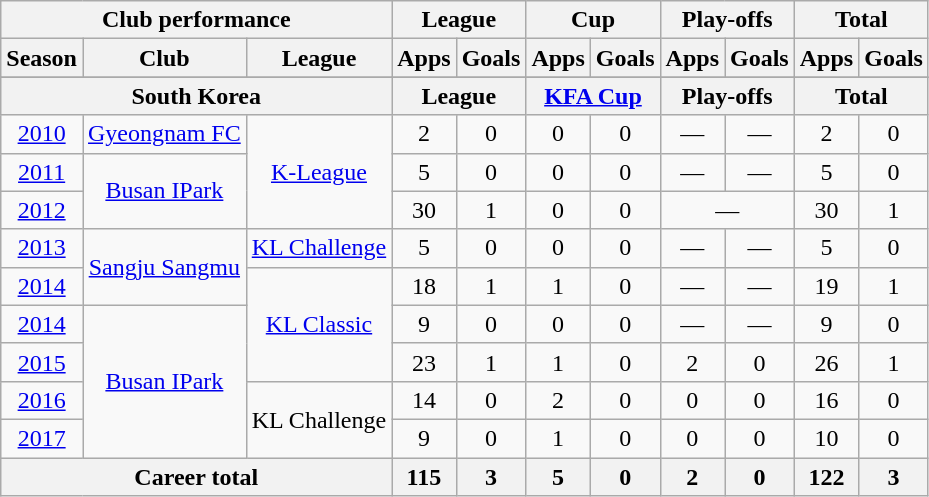<table class="wikitable" style="text-align:center">
<tr>
<th colspan=3>Club performance</th>
<th colspan=2>League</th>
<th colspan=2>Cup</th>
<th colspan=2>Play-offs</th>
<th colspan=2>Total</th>
</tr>
<tr>
<th>Season</th>
<th>Club</th>
<th>League</th>
<th>Apps</th>
<th>Goals</th>
<th>Apps</th>
<th>Goals</th>
<th>Apps</th>
<th>Goals</th>
<th>Apps</th>
<th>Goals</th>
</tr>
<tr>
</tr>
<tr>
<th colspan=3>South Korea</th>
<th colspan=2>League</th>
<th colspan=2><a href='#'>KFA Cup</a></th>
<th colspan=2>Play-offs</th>
<th colspan=2>Total</th>
</tr>
<tr>
<td><a href='#'>2010</a></td>
<td rowspan="1"><a href='#'>Gyeongnam FC</a></td>
<td rowspan="3"><a href='#'>K-League</a></td>
<td>2</td>
<td>0</td>
<td>0</td>
<td>0</td>
<td>—</td>
<td>—</td>
<td>2</td>
<td>0</td>
</tr>
<tr>
<td><a href='#'>2011</a></td>
<td rowspan="2"><a href='#'>Busan IPark</a></td>
<td>5</td>
<td>0</td>
<td>0</td>
<td>0</td>
<td>—</td>
<td>—</td>
<td>5</td>
<td>0</td>
</tr>
<tr>
<td><a href='#'>2012</a></td>
<td>30</td>
<td>1</td>
<td>0</td>
<td>0</td>
<td colspan="2">—</td>
<td>30</td>
<td>1</td>
</tr>
<tr>
<td><a href='#'>2013</a></td>
<td rowspan="2"><a href='#'>Sangju Sangmu</a></td>
<td rowspan="1"><a href='#'>KL Challenge</a></td>
<td>5</td>
<td>0</td>
<td>0</td>
<td>0</td>
<td>—</td>
<td>—</td>
<td>5</td>
<td>0</td>
</tr>
<tr>
<td><a href='#'>2014</a></td>
<td rowspan="3"><a href='#'>KL Classic</a></td>
<td>18</td>
<td>1</td>
<td>1</td>
<td>0</td>
<td>—</td>
<td>—</td>
<td>19</td>
<td>1</td>
</tr>
<tr>
<td><a href='#'>2014</a></td>
<td rowspan="4"><a href='#'>Busan IPark</a></td>
<td>9</td>
<td>0</td>
<td>0</td>
<td>0</td>
<td>—</td>
<td>—</td>
<td>9</td>
<td>0</td>
</tr>
<tr>
<td><a href='#'>2015</a></td>
<td>23</td>
<td>1</td>
<td>1</td>
<td>0</td>
<td>2</td>
<td>0</td>
<td>26</td>
<td>1</td>
</tr>
<tr>
<td><a href='#'>2016</a></td>
<td rowspan="2">KL Challenge</td>
<td>14</td>
<td>0</td>
<td>2</td>
<td>0</td>
<td>0</td>
<td>0</td>
<td>16</td>
<td>0</td>
</tr>
<tr>
<td><a href='#'>2017</a></td>
<td>9</td>
<td>0</td>
<td>1</td>
<td>0</td>
<td>0</td>
<td>0</td>
<td>10</td>
<td>0</td>
</tr>
<tr>
<th colspan=3>Career total</th>
<th>115</th>
<th>3</th>
<th>5</th>
<th>0</th>
<th>2</th>
<th>0</th>
<th>122</th>
<th>3</th>
</tr>
</table>
